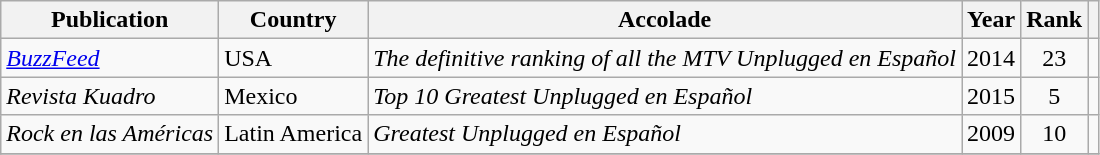<table class="sortable wikitable">
<tr>
<th>Publication</th>
<th>Country</th>
<th>Accolade</th>
<th>Year</th>
<th>Rank</th>
<th class="unsortable"></th>
</tr>
<tr>
<td><em><a href='#'>BuzzFeed</a></em></td>
<td>USA</td>
<td><em>The definitive ranking of all the MTV Unplugged en Español</em></td>
<td>2014</td>
<td align="center">23</td>
<td></td>
</tr>
<tr>
<td><em>Revista Kuadro</em></td>
<td>Mexico</td>
<td><em>Top 10 Greatest Unplugged en Español</em></td>
<td>2015</td>
<td align="center">5</td>
<td></td>
</tr>
<tr>
<td><em>Rock en las Américas</em></td>
<td>Latin America</td>
<td><em>Greatest Unplugged en Español</em></td>
<td>2009</td>
<td align="center">10</td>
<td></td>
</tr>
<tr>
</tr>
</table>
